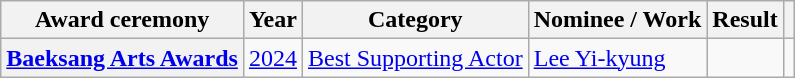<table class="wikitable plainrowheaders">
<tr>
<th scope="col">Award ceremony</th>
<th scope="col">Year</th>
<th scope="col">Category</th>
<th scope="col">Nominee / Work</th>
<th scope="col">Result</th>
<th scope="col" class="unsortable"></th>
</tr>
<tr>
<th scope="row"><a href='#'>Baeksang Arts Awards</a></th>
<td style="text-align:center"><a href='#'>2024</a></td>
<td><a href='#'>Best Supporting Actor</a></td>
<td><a href='#'>Lee Yi-kyung</a></td>
<td></td>
<td style="text-align:center"></td>
</tr>
</table>
